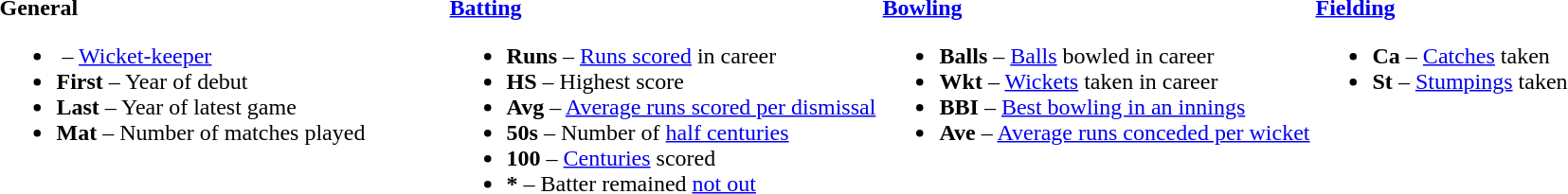<table>
<tr>
<td valign="top" style="width:26%"><br><strong>General</strong><ul><li> – <a href='#'>Wicket-keeper</a></li><li><strong>First</strong> – Year of debut</li><li><strong>Last</strong> – Year of latest game</li><li><strong>Mat</strong> – Number of matches played</li></ul></td>
<td valign="top" style="width:25%"><br><strong><a href='#'>Batting</a></strong><ul><li><strong>Runs</strong> – <a href='#'>Runs scored</a> in career</li><li><strong>HS</strong> – Highest score</li><li><strong>Avg</strong> – <a href='#'>Average runs scored per dismissal</a></li><li><strong>50s</strong> – Number of <a href='#'>half centuries</a></li><li><strong>100</strong> – <a href='#'>Centuries</a> scored</li><li><strong>*</strong> – Batter remained <a href='#'>not out</a></li></ul></td>
<td valign="top" style="width:25%"><br><strong><a href='#'>Bowling</a></strong><ul><li><strong>Balls</strong> – <a href='#'>Balls</a> bowled in career</li><li><strong>Wkt</strong> – <a href='#'>Wickets</a> taken in career</li><li><strong>BBI</strong> – <a href='#'>Best bowling in an innings</a></li><li><strong>Ave</strong> – <a href='#'>Average runs conceded per wicket</a></li></ul></td>
<td valign="top" style="width:24%"><br><strong><a href='#'>Fielding</a></strong><ul><li><strong>Ca</strong> – <a href='#'>Catches</a> taken</li><li><strong>St</strong> – <a href='#'>Stumpings</a> taken</li></ul></td>
</tr>
</table>
